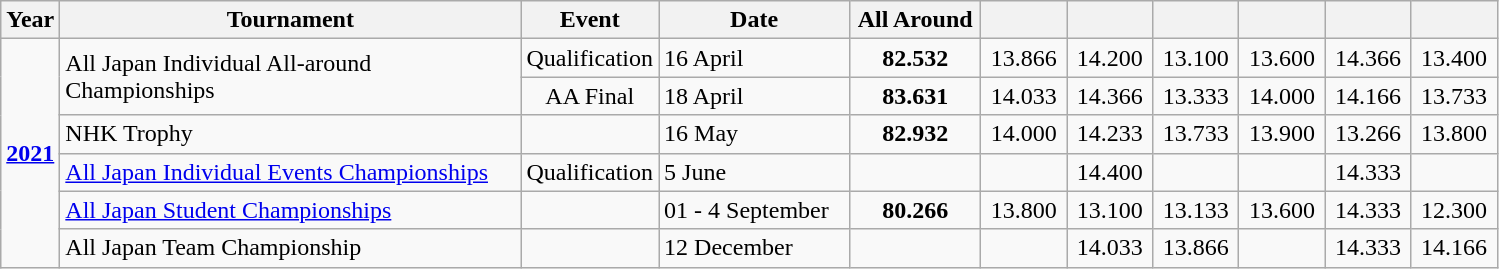<table class="wikitable sortable" style="text-align:center; font-size:100%">
<tr>
<th style="width:20px;" class=unsortable>Year</th>
<th style="width:300px;" class=unsortable>Tournament</th>
<th style="width:30px;" class=unsortable>Event</th>
<th style="width:120px;" class=unsortable>Date</th>
<th scope="col" style="width:80px;">All Around</th>
<th scope="col" style="width:50px;"></th>
<th scope="col" style="width:50px;"></th>
<th scope="col" style="width:50px;"></th>
<th scope="col" style="width:50px;"></th>
<th scope="col" style="width:50px;"></th>
<th scope="col" style="width:50px;"></th>
</tr>
<tr>
<td rowspan="6"><strong><a href='#'>2021</a></strong></td>
<td rowspan="2" align=left>All Japan Individual All-around Championships</td>
<td>Qualification</td>
<td align=left>16 April</td>
<td><strong>82.532</strong></td>
<td>13.866</td>
<td>14.200</td>
<td>13.100</td>
<td>13.600</td>
<td>14.366</td>
<td>13.400</td>
</tr>
<tr>
<td>AA Final</td>
<td align=left>18 April</td>
<td><strong>83.631</strong></td>
<td>14.033</td>
<td>14.366</td>
<td>13.333</td>
<td>14.000</td>
<td>14.166</td>
<td>13.733</td>
</tr>
<tr>
<td align=left>NHK Trophy</td>
<td></td>
<td align=left>16 May</td>
<td><strong>82.932</strong></td>
<td>14.000</td>
<td>14.233</td>
<td>13.733</td>
<td>13.900</td>
<td>13.266</td>
<td>13.800</td>
</tr>
<tr>
<td align=left><a href='#'>All Japan Individual Events Championships</a></td>
<td>Qualification</td>
<td align=left>5 June</td>
<td></td>
<td></td>
<td>14.400</td>
<td></td>
<td></td>
<td>14.333</td>
<td></td>
</tr>
<tr>
<td align=left><a href='#'>All Japan Student Championships</a></td>
<td></td>
<td align=left>01 - 4 September</td>
<td><strong>80.266</strong></td>
<td>13.800</td>
<td>13.100</td>
<td>13.133</td>
<td>13.600</td>
<td>14.333</td>
<td>12.300</td>
</tr>
<tr>
<td align=left>All Japan Team Championship</td>
<td></td>
<td align=left>12 December</td>
<td></td>
<td></td>
<td>14.033</td>
<td>13.866</td>
<td></td>
<td>14.333</td>
<td>14.166</td>
</tr>
</table>
